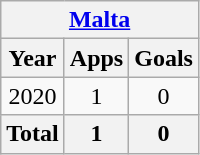<table class="wikitable" style="text-align:center">
<tr>
<th colspan=3><a href='#'>Malta</a></th>
</tr>
<tr>
<th>Year</th>
<th>Apps</th>
<th>Goals</th>
</tr>
<tr>
<td>2020</td>
<td>1</td>
<td>0</td>
</tr>
<tr>
<th>Total</th>
<th>1</th>
<th>0</th>
</tr>
</table>
